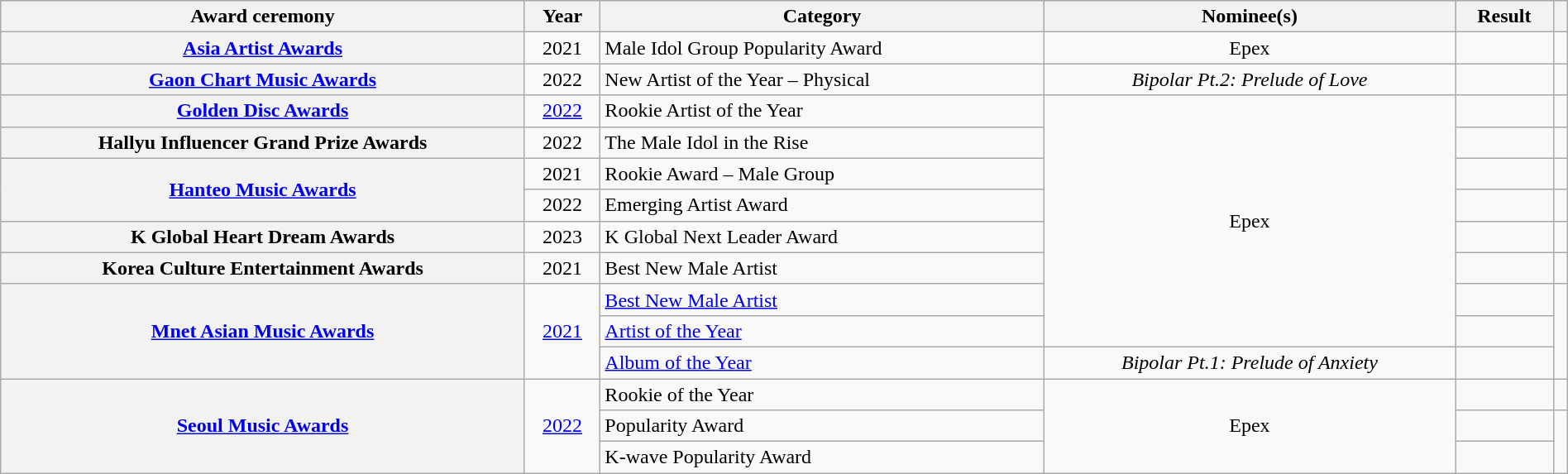<table class="wikitable plainrowheaders sortable" style="width: 100%">
<tr style="background:#ccc; text-align:center">
<th scope="col">Award ceremony</th>
<th scope="col">Year</th>
<th scope="col">Category</th>
<th scope="col">Nominee(s)</th>
<th scope="col">Result</th>
<th scope="col" class="unsortable"></th>
</tr>
<tr>
<th scope="row"><a href='#'>Asia Artist Awards</a></th>
<td style="text-align:center">2021</td>
<td>Male Idol Group Popularity Award</td>
<td style="text-align:center">Epex</td>
<td></td>
<td style="text-align:center"></td>
</tr>
<tr>
<th scope="row"><a href='#'>Gaon Chart Music Awards</a></th>
<td style="text-align:center">2022</td>
<td>New Artist of the Year – Physical</td>
<td style="text-align:center"><em>Bipolar Pt.2: Prelude of Love</em></td>
<td></td>
<td style="text-align:center"></td>
</tr>
<tr>
<th scope="row"><a href='#'>Golden Disc Awards</a></th>
<td style="text-align:center"><a href='#'>2022</a></td>
<td>Rookie Artist of the Year</td>
<td rowspan="8" style="text-align:center">Epex</td>
<td></td>
<td style="text-align:center"></td>
</tr>
<tr>
<th scope="row">Hallyu Influencer Grand Prize Awards</th>
<td style="text-align:center">2022</td>
<td>The Male Idol in the Rise</td>
<td></td>
<td style="text-align:center"></td>
</tr>
<tr>
<th scope="row" rowspan="2"><a href='#'>Hanteo Music Awards</a></th>
<td style="text-align:center">2021</td>
<td>Rookie Award – Male Group</td>
<td></td>
<td style="text-align:center"></td>
</tr>
<tr>
<td style="text-align:center">2022</td>
<td>Emerging Artist Award</td>
<td></td>
<td style="text-align:center"></td>
</tr>
<tr>
<th scope="row">K Global Heart Dream Awards</th>
<td style="text-align:center">2023</td>
<td>K Global Next Leader Award</td>
<td></td>
<td style="text-align:center"></td>
</tr>
<tr>
<th scope="row">Korea Culture Entertainment Awards</th>
<td style="text-align:center">2021</td>
<td>Best New Male Artist</td>
<td></td>
<td style="text-align:center"></td>
</tr>
<tr>
<th scope="row" rowspan="3"><a href='#'>Mnet Asian Music Awards</a></th>
<td rowspan="3" style="text-align:center"><a href='#'>2021</a></td>
<td><a href='#'>Best New Male Artist</a></td>
<td></td>
<td rowspan="3" style="text-align:center"></td>
</tr>
<tr>
<td><a href='#'>Artist of the Year</a></td>
<td></td>
</tr>
<tr>
<td><a href='#'>Album of the Year</a></td>
<td style="text-align:center"><em>Bipolar Pt.1: Prelude of Anxiety</em></td>
<td></td>
</tr>
<tr>
<th scope="row" rowspan="3"><a href='#'>Seoul Music Awards</a></th>
<td rowspan="3" style="text-align:center"><a href='#'>2022</a></td>
<td>Rookie of the Year</td>
<td rowspan="3" style="text-align:center">Epex</td>
<td></td>
<td style="text-align:center"></td>
</tr>
<tr>
<td>Popularity Award</td>
<td></td>
<td rowspan="2" style="text-align:center"></td>
</tr>
<tr>
<td>K-wave Popularity Award</td>
<td></td>
</tr>
</table>
